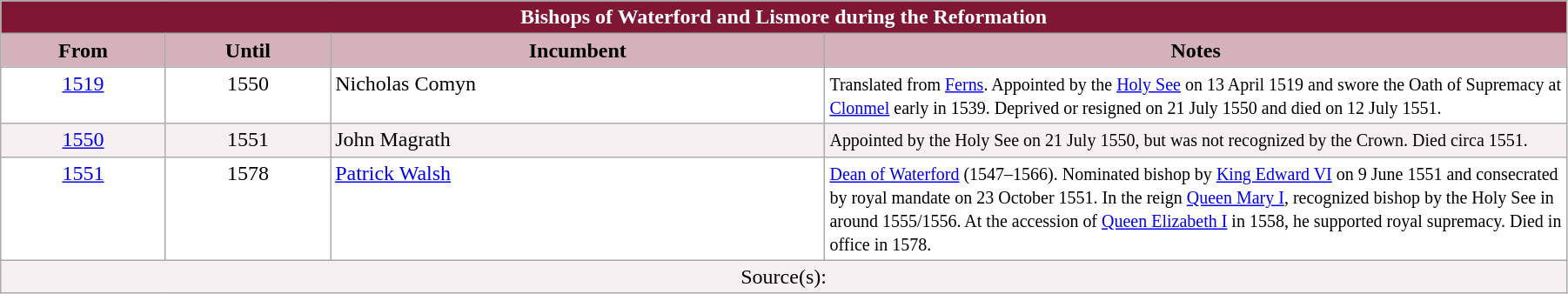<table class="wikitable" style="width:95%;" border="1" cellpadding="2">
<tr>
<th colspan="4" style="background-color: #7F1734; color: white;">Bishops of Waterford and Lismore during the Reformation</th>
</tr>
<tr valign=center>
<th style="background-color: #D4B1BB" width="10%">From</th>
<th style="background-color: #D4B1BB" width="10%">Until</th>
<th style="background-color: #D4B1BB" width="30%">Incumbent</th>
<th style="background-color: #D4B1BB" width="45%">Notes</th>
</tr>
<tr valign=top bgcolor="white">
<td align=center><a href='#'>1519</a></td>
<td align=center>1550</td>
<td>Nicholas Comyn</td>
<td><small>Translated from <a href='#'>Ferns</a>. Appointed by the <a href='#'>Holy See</a> on 13 April 1519 and swore the Oath of Supremacy at <a href='#'>Clonmel</a> early in 1539. Deprived or resigned on 21 July 1550 and died on 12 July 1551.</small></td>
</tr>
<tr valign=top bgcolor="#F7F0F2">
<td align=center><a href='#'>1550</a></td>
<td align=center>1551</td>
<td>John Magrath</td>
<td><small>Appointed by the Holy See on 21 July 1550, but was not recognized by the Crown. Died circa 1551.</small></td>
</tr>
<tr valign=top bgcolor="white">
<td align=center><a href='#'>1551</a></td>
<td align=center>1578</td>
<td><a href='#'>Patrick Walsh</a></td>
<td><small><a href='#'>Dean of Waterford</a> (1547–1566). Nominated bishop by <a href='#'>King Edward VI</a> on 9 June 1551 and consecrated by royal mandate on 23 October 1551. In the reign <a href='#'>Queen Mary I</a>, recognized bishop by the Holy See in around 1555/1556. At the accession of <a href='#'>Queen Elizabeth I</a> in 1558, he supported royal supremacy. Died in office in 1578.</small></td>
</tr>
<tr valign=top bgcolor="#F7F0F2">
<td align=center colspan="4">Source(s):</td>
</tr>
</table>
